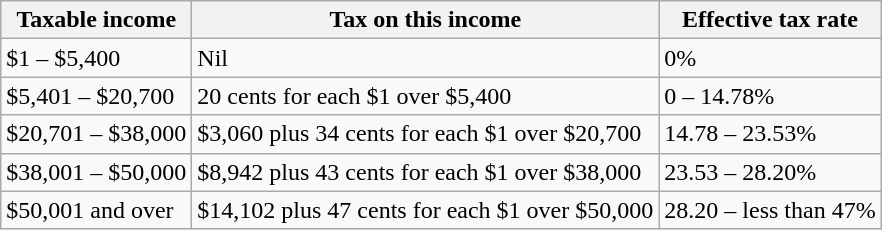<table class="wikitable">
<tr>
<th>Taxable income</th>
<th>Tax on this income</th>
<th>Effective tax rate</th>
</tr>
<tr>
<td>$1 – $5,400</td>
<td>Nil</td>
<td>0%</td>
</tr>
<tr>
<td>$5,401 – $20,700</td>
<td>20 cents for each $1 over $5,400</td>
<td>0 – 14.78%</td>
</tr>
<tr>
<td>$20,701 – $38,000</td>
<td>$3,060 plus 34 cents for each $1 over $20,700</td>
<td>14.78 – 23.53%</td>
</tr>
<tr>
<td>$38,001 – $50,000</td>
<td>$8,942 plus 43 cents for each $1 over $38,000</td>
<td>23.53 – 28.20%</td>
</tr>
<tr>
<td>$50,001 and over</td>
<td>$14,102 plus 47 cents for each $1 over $50,000</td>
<td>28.20 – less than 47%</td>
</tr>
</table>
